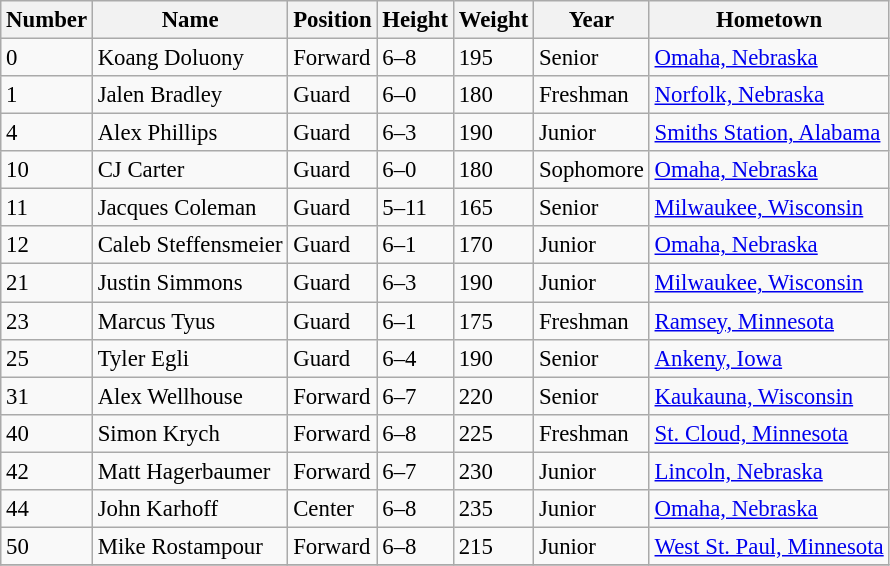<table class="wikitable" style="font-size: 95%;">
<tr>
<th>Number</th>
<th>Name</th>
<th>Position</th>
<th>Height</th>
<th>Weight</th>
<th>Year</th>
<th>Hometown</th>
</tr>
<tr>
<td>0</td>
<td>Koang Doluony</td>
<td>Forward</td>
<td>6–8</td>
<td>195</td>
<td>Senior</td>
<td><a href='#'>Omaha, Nebraska</a></td>
</tr>
<tr>
<td>1</td>
<td>Jalen Bradley</td>
<td>Guard</td>
<td>6–0</td>
<td>180</td>
<td>Freshman</td>
<td><a href='#'>Norfolk, Nebraska</a></td>
</tr>
<tr>
<td>4</td>
<td>Alex Phillips</td>
<td>Guard</td>
<td>6–3</td>
<td>190</td>
<td>Junior</td>
<td><a href='#'>Smiths Station, Alabama</a></td>
</tr>
<tr>
<td>10</td>
<td>CJ Carter</td>
<td>Guard</td>
<td>6–0</td>
<td>180</td>
<td>Sophomore</td>
<td><a href='#'>Omaha, Nebraska</a></td>
</tr>
<tr>
<td>11</td>
<td>Jacques Coleman</td>
<td>Guard</td>
<td>5–11</td>
<td>165</td>
<td>Senior</td>
<td><a href='#'>Milwaukee, Wisconsin</a></td>
</tr>
<tr>
<td>12</td>
<td>Caleb Steffensmeier</td>
<td>Guard</td>
<td>6–1</td>
<td>170</td>
<td>Junior</td>
<td><a href='#'>Omaha, Nebraska</a></td>
</tr>
<tr>
<td>21</td>
<td>Justin Simmons</td>
<td>Guard</td>
<td>6–3</td>
<td>190</td>
<td>Junior</td>
<td><a href='#'>Milwaukee, Wisconsin</a></td>
</tr>
<tr>
<td>23</td>
<td>Marcus Tyus</td>
<td>Guard</td>
<td>6–1</td>
<td>175</td>
<td>Freshman</td>
<td><a href='#'>Ramsey, Minnesota</a></td>
</tr>
<tr>
<td>25</td>
<td>Tyler Egli</td>
<td>Guard</td>
<td>6–4</td>
<td>190</td>
<td>Senior</td>
<td><a href='#'>Ankeny, Iowa</a></td>
</tr>
<tr>
<td>31</td>
<td>Alex Wellhouse</td>
<td>Forward</td>
<td>6–7</td>
<td>220</td>
<td>Senior</td>
<td><a href='#'>Kaukauna, Wisconsin</a></td>
</tr>
<tr>
<td>40</td>
<td>Simon Krych</td>
<td>Forward</td>
<td>6–8</td>
<td>225</td>
<td>Freshman</td>
<td><a href='#'>St. Cloud, Minnesota</a></td>
</tr>
<tr>
<td>42</td>
<td>Matt Hagerbaumer</td>
<td>Forward</td>
<td>6–7</td>
<td>230</td>
<td>Junior</td>
<td><a href='#'>Lincoln, Nebraska</a></td>
</tr>
<tr>
<td>44</td>
<td>John Karhoff</td>
<td>Center</td>
<td>6–8</td>
<td>235</td>
<td>Junior</td>
<td><a href='#'>Omaha, Nebraska</a></td>
</tr>
<tr>
<td>50</td>
<td>Mike Rostampour</td>
<td>Forward</td>
<td>6–8</td>
<td>215</td>
<td>Junior</td>
<td><a href='#'>West St. Paul, Minnesota</a></td>
</tr>
<tr>
</tr>
</table>
